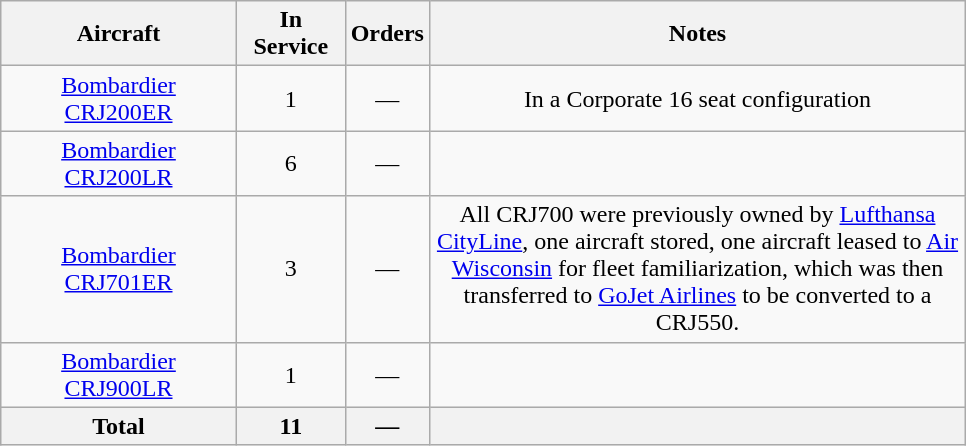<table class="wikitable" style="margin:auto;text-align:center;margin:auto;">
<tr>
<th style="width:150px;">Aircraft</th>
<th style="width:65px;">In Service</th>
<th style="width:40px;">Orders</th>
<th style="width:350px;">Notes</th>
</tr>
<tr>
<td><a href='#'>Bombardier CRJ200ER</a></td>
<td>1</td>
<td>—</td>
<td>In a Corporate 16 seat configuration</td>
</tr>
<tr>
<td><a href='#'>Bombardier CRJ200LR</a></td>
<td>6</td>
<td>—</td>
<td></td>
</tr>
<tr>
<td><a href='#'>Bombardier CRJ701ER</a></td>
<td>3</td>
<td>—</td>
<td>All CRJ700 were previously owned by <a href='#'>Lufthansa CityLine</a>, one aircraft stored, one aircraft leased to <a href='#'>Air Wisconsin</a> for fleet familiarization, which was then transferred to <a href='#'>GoJet Airlines</a> to be converted to a CRJ550.</td>
</tr>
<tr>
<td><a href='#'>Bombardier CRJ900LR</a></td>
<td>1</td>
<td>—</td>
<td></td>
</tr>
<tr>
<th>Total</th>
<th>11</th>
<th>—</th>
<th colspan=9></th>
</tr>
</table>
